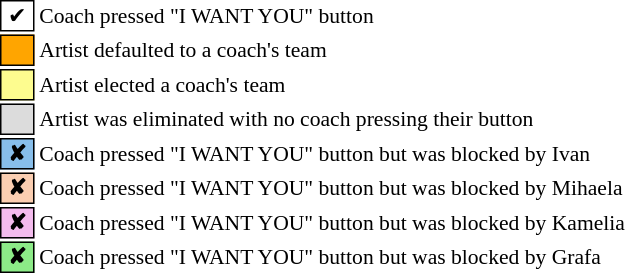<table class="toccolours" style="font-size: 90%; white-space: nowrap;">
<tr>
<td style="background:white; border:1px solid black;"> ✔ </td>
<td>Coach pressed "I WANT YOU" button</td>
</tr>
<tr>
<td style="background:orange; border:1px solid black;">    </td>
<td>Artist defaulted to a coach's team</td>
</tr>
<tr>
<td style="background:#fdfc8f; border:1px solid black;">    </td>
<td style="padding-right: 8px">Artist elected a coach's team</td>
</tr>
<tr>
<td style="background:#dcdcdc; border:1px solid black;">    </td>
<td>Artist was eliminated with no coach pressing their button</td>
</tr>
<tr>
<td style="background:#87beeb; border:1px solid black;"> <strong>✘</strong> </td>
<td>Coach pressed "I WANT YOU" button but was blocked by Ivan</td>
</tr>
<tr>
<td style="background:#fbceb1; border:1px solid black;"> <strong>✘</strong> </td>
<td>Coach pressed "I WANT YOU" button but was blocked by Mihaela</td>
</tr>
<tr>
<td style="background:#f4bbee; border:1px solid black;"> <strong>✘</strong> </td>
<td>Coach pressed "I WANT YOU" button but was blocked by Kamelia</td>
</tr>
<tr>
<td style="background:#8ceb87; border:1px solid black;"> <strong>✘</strong> </td>
<td>Coach pressed "I WANT YOU" button but was blocked by Grafa</td>
</tr>
<tr>
</tr>
</table>
